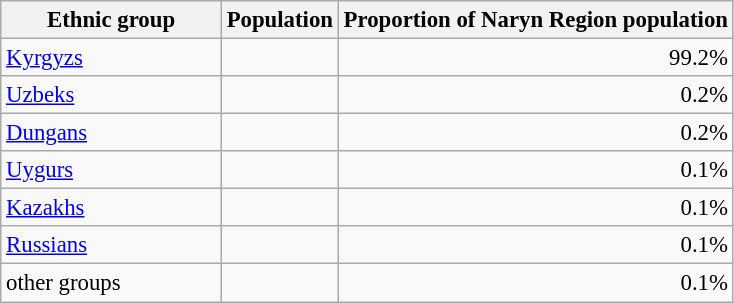<table class="wikitable sortable" border="1" style="text-align:right; font-size:95%;">
<tr>
<th width="140px">Ethnic group</th>
<th>Population</th>
<th>Proportion of Naryn Region population</th>
</tr>
<tr>
<td align="left"><a href='#'>Kyrgyzs</a></td>
<td></td>
<td>99.2%</tr></td>
<td align="left"><a href='#'>Uzbeks</a></td>
<td></td>
<td>0.2%</tr></td>
<td align="left"><a href='#'>Dungans</a></td>
<td></td>
<td>0.2%</tr></td>
<td align="left"><a href='#'>Uygurs</a></td>
<td></td>
<td>0.1%</tr></td>
<td align="left"><a href='#'>Kazakhs</a></td>
<td></td>
<td>0.1%</tr></td>
<td align="left"><a href='#'>Russians</a></td>
<td></td>
<td>0.1%</tr></td>
<td align="left">other groups</td>
<td></td>
<td>0.1%</tr></td>
</tr>
</table>
